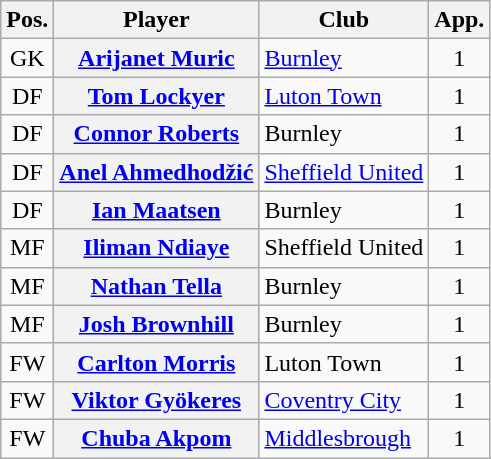<table class="wikitable plainrowheaders" style="text-align: left">
<tr>
<th scope="col">Pos.</th>
<th scope="col">Player</th>
<th scope="col">Club</th>
<th scope="col">App.</th>
</tr>
<tr>
<td style="text-align:center">GK</td>
<th scope="row"><a href='#'>Arijanet Muric</a></th>
<td><a href='#'>Burnley</a></td>
<td style="text-align:center">1</td>
</tr>
<tr>
<td style="text-align:center">DF</td>
<th scope="row"><a href='#'>Tom Lockyer</a></th>
<td><a href='#'>Luton Town</a></td>
<td style="text-align:center">1</td>
</tr>
<tr>
<td style="text-align:center">DF</td>
<th scope="row"><a href='#'>Connor Roberts</a></th>
<td>Burnley</td>
<td style="text-align:center">1</td>
</tr>
<tr>
<td style="text-align:center">DF</td>
<th scope="row"><a href='#'>Anel Ahmedhodžić</a></th>
<td><a href='#'>Sheffield United</a></td>
<td style="text-align:center">1</td>
</tr>
<tr>
<td style="text-align:center">DF</td>
<th scope="row"><a href='#'>Ian Maatsen</a></th>
<td>Burnley</td>
<td style="text-align:center">1</td>
</tr>
<tr>
<td style="text-align:center">MF</td>
<th scope="row"><a href='#'>Iliman Ndiaye</a></th>
<td>Sheffield United</td>
<td style="text-align:center">1</td>
</tr>
<tr>
<td style="text-align:center">MF</td>
<th scope="row"><a href='#'>Nathan Tella</a></th>
<td>Burnley</td>
<td style="text-align:center">1</td>
</tr>
<tr>
<td style="text-align:center">MF</td>
<th scope="row"><a href='#'>Josh Brownhill</a></th>
<td>Burnley</td>
<td style="text-align:center">1</td>
</tr>
<tr>
<td style="text-align:center">FW</td>
<th scope="row"><a href='#'>Carlton Morris</a></th>
<td>Luton Town</td>
<td style="text-align:center">1</td>
</tr>
<tr>
<td style="text-align:center">FW</td>
<th scope="row"><a href='#'>Viktor Gyökeres</a></th>
<td><a href='#'>Coventry City</a></td>
<td style="text-align:center">1</td>
</tr>
<tr>
<td style="text-align:center">FW</td>
<th scope="row"><a href='#'>Chuba Akpom</a></th>
<td><a href='#'>Middlesbrough</a></td>
<td style="text-align:center">1</td>
</tr>
</table>
